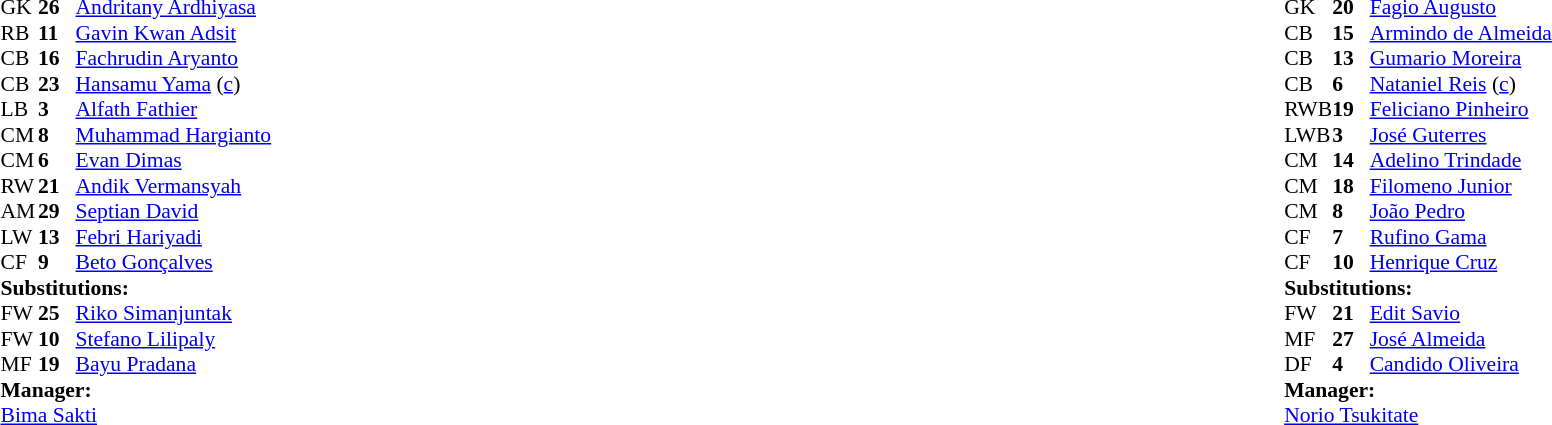<table width="100%">
<tr>
<td valign="top" width="40%"><br><table style="font-size:90%;" cellspacing="0" cellpadding="0">
<tr>
<th width="25"></th>
<th width="25"></th>
</tr>
<tr>
<td>GK</td>
<td><strong>26</strong></td>
<td><a href='#'>Andritany Ardhiyasa</a></td>
</tr>
<tr>
<td>RB</td>
<td><strong>11</strong></td>
<td><a href='#'>Gavin Kwan Adsit</a></td>
</tr>
<tr>
<td>CB</td>
<td><strong>16</strong></td>
<td><a href='#'>Fachrudin Aryanto</a></td>
</tr>
<tr>
<td>CB</td>
<td><strong>23</strong></td>
<td><a href='#'>Hansamu Yama</a> (<a href='#'>c</a>)</td>
</tr>
<tr>
<td>LB</td>
<td><strong>3</strong></td>
<td><a href='#'>Alfath Fathier</a></td>
<td></td>
</tr>
<tr>
<td>CM</td>
<td><strong>8</strong></td>
<td><a href='#'>Muhammad Hargianto</a></td>
</tr>
<tr>
<td>CM</td>
<td><strong>6</strong></td>
<td><a href='#'>Evan Dimas</a></td>
</tr>
<tr>
<td>RW</td>
<td><strong>21</strong></td>
<td><a href='#'>Andik Vermansyah</a></td>
<td></td>
<td></td>
</tr>
<tr>
<td>AM</td>
<td><strong>29</strong></td>
<td><a href='#'>Septian David</a></td>
<td></td>
<td></td>
</tr>
<tr>
<td>LW</td>
<td><strong>13</strong></td>
<td><a href='#'>Febri Hariyadi</a></td>
<td></td>
<td></td>
</tr>
<tr>
<td>CF</td>
<td><strong>9</strong></td>
<td><a href='#'>Beto Gonçalves</a></td>
</tr>
<tr>
<td colspan=3><strong>Substitutions:</strong></td>
</tr>
<tr>
<td>FW</td>
<td><strong>25</strong></td>
<td><a href='#'>Riko Simanjuntak</a></td>
<td></td>
<td></td>
</tr>
<tr>
<td>FW</td>
<td><strong>10</strong></td>
<td><a href='#'>Stefano Lilipaly</a></td>
<td></td>
<td></td>
</tr>
<tr>
<td>MF</td>
<td><strong>19</strong></td>
<td><a href='#'>Bayu Pradana</a></td>
<td></td>
<td></td>
</tr>
<tr>
<td colspan=3><strong>Manager:</strong></td>
</tr>
<tr>
<td colspan=4><a href='#'>Bima Sakti</a></td>
</tr>
</table>
</td>
<td valign="top"></td>
<td valign="top" width="50%"><br><table style="font-size:90%;" cellspacing="0" cellpadding="0" align="center">
<tr>
<th width=25></th>
<th width=25></th>
</tr>
<tr>
<td>GK</td>
<td><strong>20</strong></td>
<td><a href='#'>Fagio Augusto</a></td>
</tr>
<tr>
<td>CB</td>
<td><strong>15</strong></td>
<td><a href='#'>Armindo de Almeida</a></td>
</tr>
<tr>
<td>CB</td>
<td><strong>13</strong></td>
<td><a href='#'>Gumario Moreira</a></td>
<td></td>
</tr>
<tr>
<td>CB</td>
<td><strong>6</strong></td>
<td><a href='#'>Nataniel Reis</a> (<a href='#'>c</a>)</td>
<td></td>
<td></td>
</tr>
<tr>
<td>RWB</td>
<td><strong>19</strong></td>
<td><a href='#'>Feliciano Pinheiro</a></td>
<td></td>
</tr>
<tr>
<td>LWB</td>
<td><strong>3</strong></td>
<td><a href='#'>José Guterres</a></td>
<td></td>
<td></td>
</tr>
<tr>
<td>CM</td>
<td><strong>14</strong></td>
<td><a href='#'>Adelino Trindade</a></td>
</tr>
<tr>
<td>CM</td>
<td><strong>18</strong></td>
<td><a href='#'>Filomeno Junior</a></td>
</tr>
<tr>
<td>CM</td>
<td><strong>8</strong></td>
<td><a href='#'>João Pedro</a></td>
</tr>
<tr>
<td>CF</td>
<td><strong>7</strong></td>
<td><a href='#'>Rufino Gama</a></td>
<td></td>
</tr>
<tr>
<td>CF</td>
<td><strong>10</strong></td>
<td><a href='#'>Henrique Cruz</a></td>
<td></td>
<td></td>
</tr>
<tr>
<td colspan=3><strong>Substitutions:</strong></td>
</tr>
<tr>
<td>FW</td>
<td><strong>21</strong></td>
<td><a href='#'>Edit Savio</a></td>
<td></td>
<td></td>
</tr>
<tr>
<td>MF</td>
<td><strong>27</strong></td>
<td><a href='#'>José Almeida</a></td>
<td></td>
<td></td>
</tr>
<tr>
<td>DF</td>
<td><strong>4</strong></td>
<td><a href='#'>Candido Oliveira</a></td>
<td></td>
<td></td>
</tr>
<tr>
<td colspan=3><strong>Manager:</strong></td>
</tr>
<tr>
<td colspan=4> <a href='#'>Norio Tsukitate</a></td>
</tr>
</table>
</td>
</tr>
</table>
